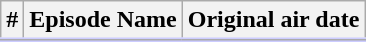<table class="wikitable plainrowheaders" style="background:#FFF;">
<tr style="border-bottom:3px solid #CCF">
<th>#</th>
<th>Episode Name</th>
<th>Original air date</th>
</tr>
<tr>
</tr>
</table>
